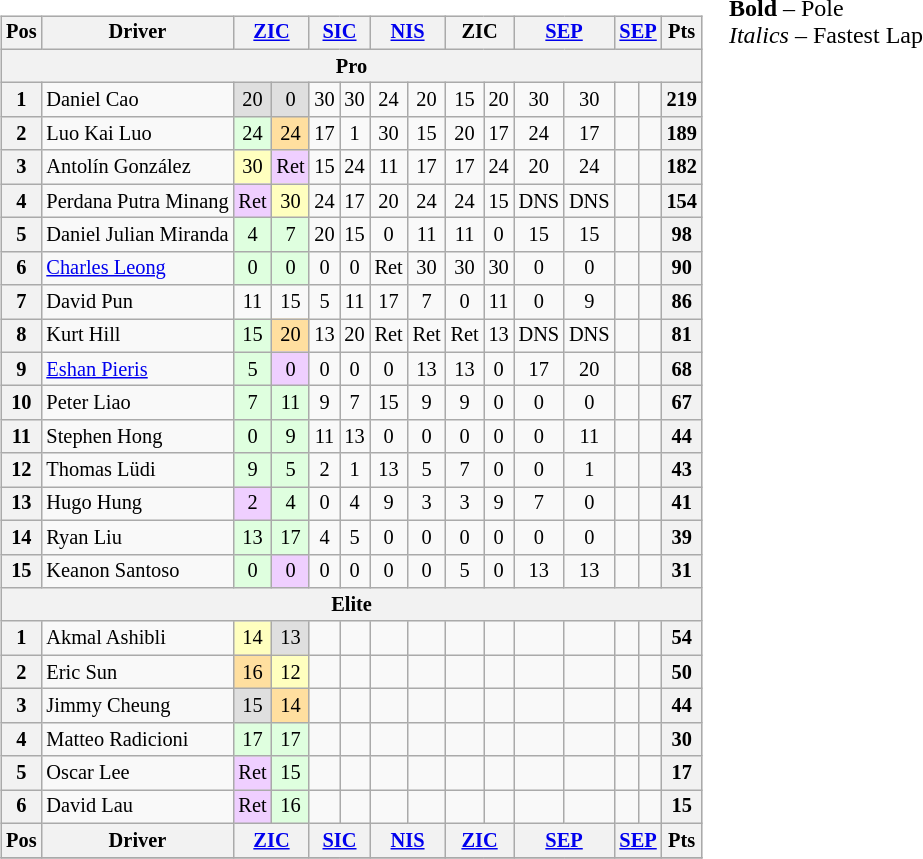<table>
<tr>
<td valign="top"><br><table align="left"| class="wikitable" style="font-size: 85%; text-align: center;">
<tr valign="top">
<th valign="middle">Pos</th>
<th valign="middle">Driver</th>
<th colspan=2><a href='#'>ZIC</a><br></th>
<th colspan=2><a href='#'>SIC</a><br></th>
<th colspan=2><a href='#'>NIS</a><br></th>
<th colspan=2>ZIC<br></th>
<th colspan=2><a href='#'>SEP</a><br></th>
<th colspan=2><a href='#'>SEP</a><br></th>
<th valign="middle">Pts</th>
</tr>
<tr>
<th colspan=15>Pro</th>
</tr>
<tr>
<th>1</th>
<td align="left"> Daniel Cao</td>
<td style="background:#dfdfdf;">20</td>
<td style="background:#dfdfdf;">0</td>
<td>30</td>
<td>30</td>
<td>24</td>
<td>20</td>
<td>15</td>
<td>20</td>
<td>30</td>
<td>30</td>
<td></td>
<td></td>
<th>219</th>
</tr>
<tr>
<th>2</th>
<td align="left"> Luo Kai Luo</td>
<td style="background:#dfffdf;">24</td>
<td style="background:#ffdf9f;">24</td>
<td>17</td>
<td>1</td>
<td>30</td>
<td>15</td>
<td>20</td>
<td>17</td>
<td>24</td>
<td>17</td>
<td></td>
<td></td>
<th>189</th>
</tr>
<tr>
<th>3</th>
<td align="left"> Antolín González</td>
<td style="background:#ffffbf;">30</td>
<td style="background:#efcfff;">Ret</td>
<td>15</td>
<td>24</td>
<td>11</td>
<td>17</td>
<td>17</td>
<td>24</td>
<td>20</td>
<td>24</td>
<td></td>
<td></td>
<th>182</th>
</tr>
<tr>
<th>4</th>
<td align="left"> Perdana Putra Minang</td>
<td style="background:#efcfff;">Ret</td>
<td style="background:#ffffbf;">30</td>
<td>24</td>
<td>17</td>
<td>20</td>
<td>24</td>
<td>24</td>
<td>15</td>
<td>DNS</td>
<td>DNS</td>
<td></td>
<td></td>
<th>154</th>
</tr>
<tr>
<th>5</th>
<td align="left"> Daniel Julian Miranda</td>
<td style="background:#dfffdf;">4</td>
<td style="background:#dfffdf;">7</td>
<td>20</td>
<td>15</td>
<td>0</td>
<td>11</td>
<td>11</td>
<td>0</td>
<td>15</td>
<td>15</td>
<td></td>
<td></td>
<th>98</th>
</tr>
<tr>
<th>6</th>
<td align="left"> <a href='#'>Charles Leong</a></td>
<td style="background:#dfffdf;">0</td>
<td style="background:#dfffdf;">0</td>
<td>0</td>
<td>0</td>
<td>Ret</td>
<td>30</td>
<td>30</td>
<td>30</td>
<td>0</td>
<td>0</td>
<td></td>
<td></td>
<th>90</th>
</tr>
<tr>
<th>7</th>
<td align="left"> David Pun</td>
<td>11</td>
<td>15</td>
<td>5</td>
<td>11</td>
<td>17</td>
<td>7</td>
<td>0</td>
<td>11</td>
<td>0</td>
<td>9</td>
<td></td>
<td></td>
<th>86</th>
</tr>
<tr>
<th>8</th>
<td align="left"> Kurt Hill</td>
<td style="background:#dfffdf;">15</td>
<td style="background:#ffdf9f;">20</td>
<td>13</td>
<td>20</td>
<td>Ret</td>
<td>Ret</td>
<td>Ret</td>
<td>13</td>
<td>DNS</td>
<td>DNS</td>
<td></td>
<td></td>
<th>81</th>
</tr>
<tr>
<th>9</th>
<td align="left"> <a href='#'>Eshan Pieris</a></td>
<td style="background:#dfffdf;">5</td>
<td style="background:#efcfff;">0</td>
<td>0</td>
<td>0</td>
<td>0</td>
<td>13</td>
<td>13</td>
<td>0</td>
<td>17</td>
<td>20</td>
<td></td>
<td></td>
<th>68</th>
</tr>
<tr>
<th>10</th>
<td align="left"> Peter Liao</td>
<td style="background:#dfffdf;">7</td>
<td style="background:#dfffdf;">11</td>
<td>9</td>
<td>7</td>
<td>15</td>
<td>9</td>
<td>9</td>
<td>0</td>
<td>0</td>
<td>0</td>
<td></td>
<td></td>
<th>67</th>
</tr>
<tr>
<th>11</th>
<td align="left"> Stephen Hong</td>
<td style="background:#dfffdf;">0</td>
<td style="background:#dfffdf;">9</td>
<td>11</td>
<td>13</td>
<td>0</td>
<td>0</td>
<td>0</td>
<td>0</td>
<td>0</td>
<td>11</td>
<td></td>
<td></td>
<th>44</th>
</tr>
<tr>
<th>12</th>
<td align="left"> Thomas Lüdi</td>
<td style="background:#dfffdf;">9</td>
<td style="background:#dfffdf;">5</td>
<td>2</td>
<td>1</td>
<td>13</td>
<td>5</td>
<td>7</td>
<td>0</td>
<td>0</td>
<td>1</td>
<td></td>
<td></td>
<th>43</th>
</tr>
<tr>
<th>13</th>
<td align="left"> Hugo Hung</td>
<td style="background:#efcfff;">2</td>
<td style="background:#dfffdf;">4</td>
<td>0</td>
<td>4</td>
<td>9</td>
<td>3</td>
<td>3</td>
<td>9</td>
<td>7</td>
<td>0</td>
<td></td>
<td></td>
<th>41</th>
</tr>
<tr>
<th>14</th>
<td align="left"> Ryan Liu</td>
<td style="background:#dfffdf;">13</td>
<td style="background:#dfffdf;">17</td>
<td>4</td>
<td>5</td>
<td>0</td>
<td>0</td>
<td>0</td>
<td>0</td>
<td>0</td>
<td>0</td>
<td></td>
<td></td>
<th>39</th>
</tr>
<tr>
<th>15</th>
<td align="left"> Keanon Santoso</td>
<td style="background:#dfffdf;">0</td>
<td style="background:#efcfff;">0</td>
<td>0</td>
<td>0</td>
<td>0</td>
<td>0</td>
<td>5</td>
<td>0</td>
<td>13</td>
<td>13</td>
<td></td>
<td></td>
<th>31</th>
</tr>
<tr>
<th colspan=15>Elite</th>
</tr>
<tr>
<th>1</th>
<td align="left"> Akmal Ashibli</td>
<td style="background:#ffffbf;">14</td>
<td style="background:#dfdfdf;">13</td>
<td></td>
<td></td>
<td></td>
<td></td>
<td></td>
<td></td>
<td></td>
<td></td>
<td></td>
<td></td>
<th>54</th>
</tr>
<tr>
<th>2</th>
<td align="left"> Eric Sun</td>
<td style="background:#ffdf9f;">16</td>
<td style="background:#ffffbf;">12</td>
<td></td>
<td></td>
<td></td>
<td></td>
<td></td>
<td></td>
<td></td>
<td></td>
<td></td>
<td></td>
<th>50</th>
</tr>
<tr>
<th>3</th>
<td align="left"> Jimmy Cheung</td>
<td style="background:#dfdfdf;">15</td>
<td style="background:#ffdf9f;">14</td>
<td></td>
<td></td>
<td></td>
<td></td>
<td></td>
<td></td>
<td></td>
<td></td>
<td></td>
<td></td>
<th>44</th>
</tr>
<tr>
<th>4</th>
<td align="left"> Matteo Radicioni</td>
<td style="background:#dfffdf;">17</td>
<td style="background:#dfffdf;">17</td>
<td></td>
<td></td>
<td></td>
<td></td>
<td></td>
<td></td>
<td></td>
<td></td>
<td></td>
<td></td>
<th>30</th>
</tr>
<tr>
<th>5</th>
<td align="left"> Oscar Lee</td>
<td style="background:#efcfff;">Ret</td>
<td style="background:#dfffdf;">15</td>
<td></td>
<td></td>
<td></td>
<td></td>
<td></td>
<td></td>
<td></td>
<td></td>
<td></td>
<td></td>
<th>17</th>
</tr>
<tr>
<th>6</th>
<td align="left"> David Lau</td>
<td style="background:#efcfff;">Ret</td>
<td style="background:#dfffdf;">16</td>
<td></td>
<td></td>
<td></td>
<td></td>
<td></td>
<td></td>
<td></td>
<td></td>
<td></td>
<td></td>
<th>15</th>
</tr>
<tr valign="top">
<th valign="middle">Pos</th>
<th valign="middle">Driver</th>
<th colspan=2><a href='#'>ZIC</a><br></th>
<th colspan=2><a href='#'>SIC</a><br></th>
<th colspan=2><a href='#'>NIS</a><br></th>
<th colspan=2><a href='#'>ZIC</a><br></th>
<th colspan=2><a href='#'>SEP</a><br></th>
<th colspan=2><a href='#'>SEP</a><br></th>
<th valign="middle">Pts</th>
</tr>
<tr>
</tr>
</table>
</td>
<td valign="top"><br>
<span><strong>Bold</strong> – Pole<br>
<em>Italics</em> – Fastest Lap</span></td>
</tr>
</table>
